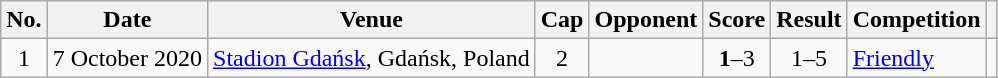<table class="wikitable sortable">
<tr>
<th scope="col">No.</th>
<th scope="col">Date</th>
<th scope="col">Venue</th>
<th scope="col">Cap</th>
<th scope="col">Opponent</th>
<th scope="col">Score</th>
<th scope="col">Result</th>
<th scope="col">Competition</th>
<th scope="col" class="unsortable"></th>
</tr>
<tr>
<td style="text-align: center;">1</td>
<td>7 October 2020</td>
<td><a href='#'>Stadion Gdańsk</a>, Gdańsk, Poland</td>
<td style="text-align: center;">2</td>
<td></td>
<td style="text-align: center;"><strong>1</strong>–3</td>
<td style="text-align: center;">1–5</td>
<td><a href='#'>Friendly</a></td>
<td style="text-align: center;"></td>
</tr>
</table>
